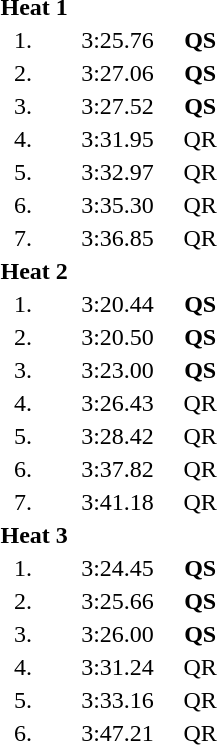<table style="text-align:center">
<tr>
<td colspan=4 align=left><strong>Heat 1</strong></td>
</tr>
<tr>
<td width=30>1.</td>
<td align=left></td>
<td width=80>3:25.76</td>
<td><strong>QS</strong></td>
</tr>
<tr>
<td>2.</td>
<td align=left></td>
<td>3:27.06</td>
<td><strong>QS</strong></td>
</tr>
<tr>
<td>3.</td>
<td align=left></td>
<td>3:27.52</td>
<td><strong>QS</strong></td>
</tr>
<tr>
<td>4.</td>
<td align=left></td>
<td>3:31.95</td>
<td>QR</td>
</tr>
<tr>
<td>5.</td>
<td align=left></td>
<td>3:32.97</td>
<td>QR</td>
</tr>
<tr>
<td>6.</td>
<td align=left></td>
<td>3:35.30</td>
<td>QR</td>
</tr>
<tr>
<td>7.</td>
<td align=left></td>
<td>3:36.85</td>
<td>QR</td>
</tr>
<tr>
<td colspan=4 align=left><strong>Heat 2</strong></td>
</tr>
<tr>
<td>1.</td>
<td align=left></td>
<td>3:20.44</td>
<td><strong>QS</strong></td>
</tr>
<tr>
<td>2.</td>
<td align=left></td>
<td>3:20.50</td>
<td><strong>QS</strong></td>
</tr>
<tr>
<td>3.</td>
<td align=left></td>
<td>3:23.00</td>
<td><strong>QS</strong></td>
</tr>
<tr>
<td>4.</td>
<td align=left></td>
<td>3:26.43</td>
<td>QR</td>
</tr>
<tr>
<td>5.</td>
<td align=left></td>
<td>3:28.42</td>
<td>QR</td>
</tr>
<tr>
<td>6.</td>
<td align=left></td>
<td>3:37.82</td>
<td>QR</td>
</tr>
<tr>
<td>7.</td>
<td align=left></td>
<td>3:41.18</td>
<td>QR</td>
</tr>
<tr>
<td colspan=4 align=left><strong>Heat 3</strong></td>
</tr>
<tr>
<td>1.</td>
<td align=left></td>
<td>3:24.45</td>
<td><strong>QS</strong></td>
</tr>
<tr>
<td>2.</td>
<td align=left></td>
<td>3:25.66</td>
<td><strong>QS</strong></td>
</tr>
<tr>
<td>3.</td>
<td align=left></td>
<td>3:26.00</td>
<td><strong>QS</strong></td>
</tr>
<tr>
<td>4.</td>
<td align=left></td>
<td>3:31.24</td>
<td>QR</td>
</tr>
<tr>
<td>5.</td>
<td align=left></td>
<td>3:33.16</td>
<td>QR</td>
</tr>
<tr>
<td>6.</td>
<td align=left></td>
<td>3:47.21</td>
<td>QR</td>
</tr>
</table>
